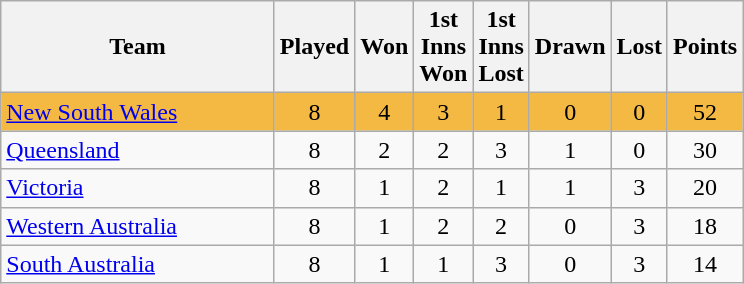<table class="wikitable" style="text-align:center;">
<tr>
<th width=175>Team</th>
<th style="width:30px;" abbr="Played">Played</th>
<th style="width:30px;" abbr="Won">Won</th>
<th style="width:30px;" abbr="1stWon">1st Inns Won</th>
<th style="width:30px;" abbr="1stLost">1st Inns Lost</th>
<th style="width:30px;" abbr="Drawn">Drawn</th>
<th style="width:30px;" abbr="Lost">Lost</th>
<th style="width:30px;" abbr="Points">Points</th>
</tr>
<tr style="background:#f4b942;">
<td style="text-align:left;"><a href='#'>New South Wales</a></td>
<td>8</td>
<td>4</td>
<td>3</td>
<td>1</td>
<td>0</td>
<td>0</td>
<td>52</td>
</tr>
<tr>
<td style="text-align:left;"><a href='#'>Queensland</a></td>
<td>8</td>
<td>2</td>
<td>2</td>
<td>3</td>
<td>1</td>
<td>0</td>
<td>30</td>
</tr>
<tr>
<td style="text-align:left;"><a href='#'>Victoria</a></td>
<td>8</td>
<td>1</td>
<td>2</td>
<td>1</td>
<td>1</td>
<td>3</td>
<td>20</td>
</tr>
<tr>
<td style="text-align:left;"><a href='#'>Western Australia</a></td>
<td>8</td>
<td>1</td>
<td>2</td>
<td>2</td>
<td>0</td>
<td>3</td>
<td>18</td>
</tr>
<tr>
<td style="text-align:left;"><a href='#'>South Australia</a></td>
<td>8</td>
<td>1</td>
<td>1</td>
<td>3</td>
<td>0</td>
<td>3</td>
<td>14</td>
</tr>
</table>
